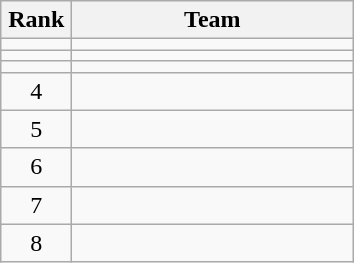<table class="wikitable" style="text-align: center;">
<tr>
<th width=40>Rank</th>
<th width=180>Team</th>
</tr>
<tr align=center>
<td></td>
<td style="text-align:left;"></td>
</tr>
<tr align=center>
<td></td>
<td style="text-align:left;"></td>
</tr>
<tr align=center>
<td></td>
<td style="text-align:left;"></td>
</tr>
<tr align=center>
<td>4</td>
<td style="text-align:left;"></td>
</tr>
<tr align=center>
<td>5</td>
<td style="text-align:left;"></td>
</tr>
<tr align=center>
<td>6</td>
<td style="text-align:left;"></td>
</tr>
<tr align=center>
<td>7</td>
<td style="text-align:left;"></td>
</tr>
<tr align=center>
<td>8</td>
<td style="text-align:left;"></td>
</tr>
</table>
